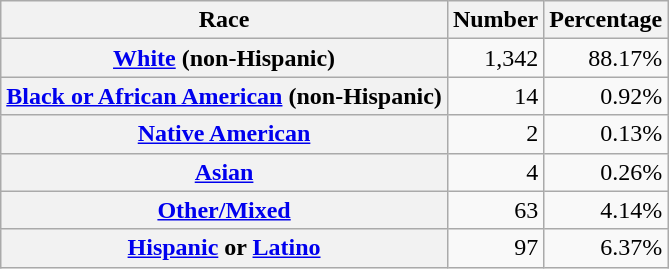<table class="wikitable" style="text-align:right">
<tr>
<th scope="col">Race</th>
<th scope="col">Number</th>
<th scope="col">Percentage</th>
</tr>
<tr>
<th scope="row"><a href='#'>White</a> (non-Hispanic)</th>
<td>1,342</td>
<td>88.17%</td>
</tr>
<tr>
<th scope="row"><a href='#'>Black or African American</a> (non-Hispanic)</th>
<td>14</td>
<td>0.92%</td>
</tr>
<tr>
<th scope="row"><a href='#'>Native American</a></th>
<td>2</td>
<td>0.13%</td>
</tr>
<tr>
<th scope="row"><a href='#'>Asian</a></th>
<td>4</td>
<td>0.26%</td>
</tr>
<tr>
<th scope="row"><a href='#'>Other/Mixed</a></th>
<td>63</td>
<td>4.14%</td>
</tr>
<tr>
<th scope="row"><a href='#'>Hispanic</a> or <a href='#'>Latino</a></th>
<td>97</td>
<td>6.37%</td>
</tr>
</table>
